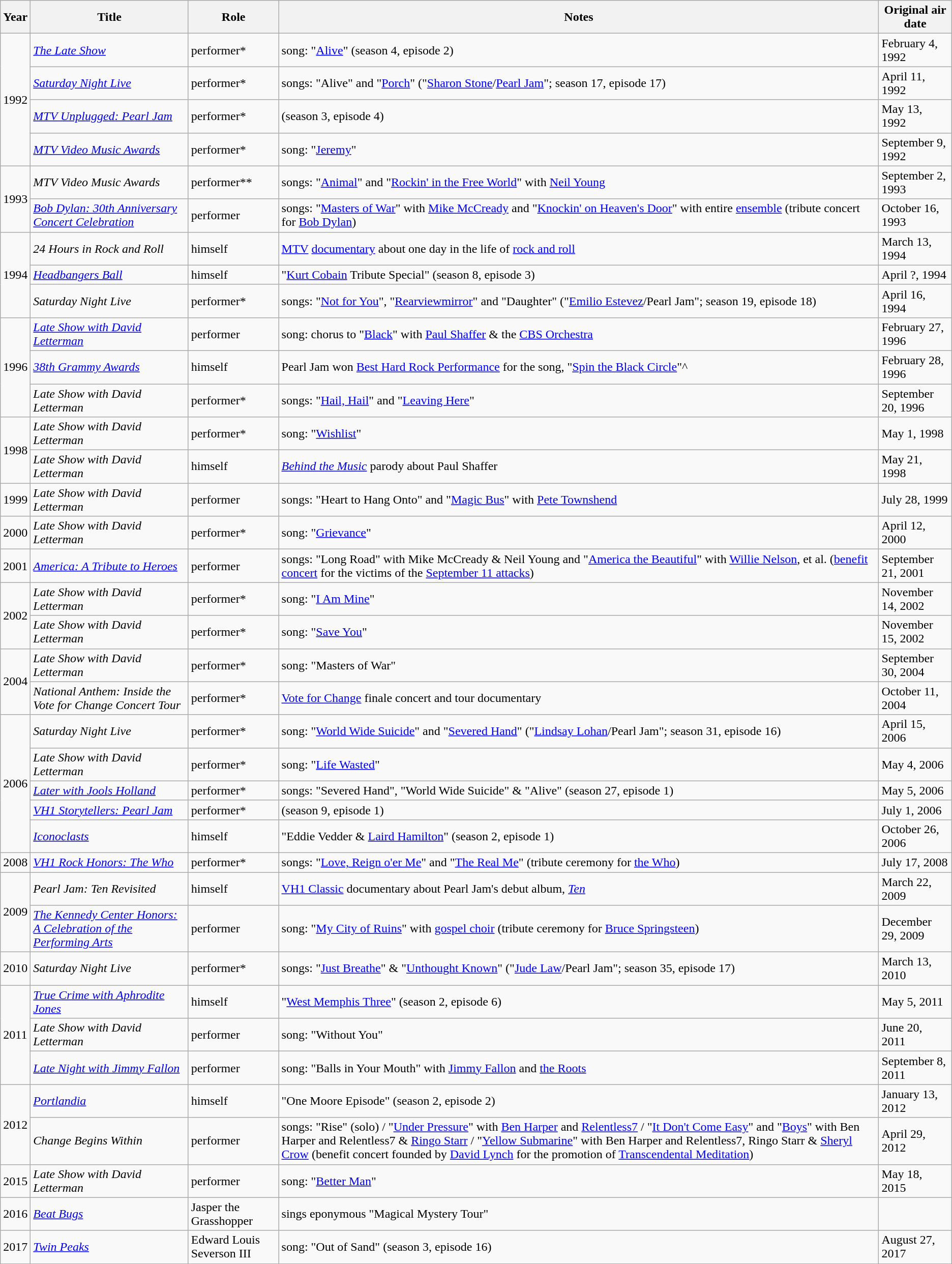<table class="wikitable sortable">
<tr>
<th>Year</th>
<th>Title</th>
<th>Role</th>
<th>Notes</th>
<th>Original air date</th>
</tr>
<tr>
<td rowspan="4">1992</td>
<td><em><a href='#'>The Late Show</a></em></td>
<td>performer*</td>
<td>song: "<a href='#'>Alive</a>" (season 4, episode 2)</td>
<td>February 4, 1992</td>
</tr>
<tr>
<td><em><a href='#'>Saturday Night Live</a></em></td>
<td>performer*</td>
<td>songs: "Alive" and "<a href='#'>Porch</a>" ("<a href='#'>Sharon Stone</a>/<a href='#'>Pearl Jam</a>"; season 17, episode 17)</td>
<td>April 11, 1992</td>
</tr>
<tr>
<td><em><a href='#'>MTV Unplugged: Pearl Jam</a></em></td>
<td>performer*</td>
<td>(season 3, episode 4)</td>
<td>May 13, 1992</td>
</tr>
<tr>
<td><em><a href='#'>MTV Video Music Awards</a></em></td>
<td>performer*</td>
<td>song: "<a href='#'>Jeremy</a>"</td>
<td>September 9, 1992</td>
</tr>
<tr>
<td rowspan="2">1993</td>
<td><em>MTV Video Music Awards</em></td>
<td>performer**</td>
<td>songs: "<a href='#'>Animal</a>" and "<a href='#'>Rockin' in the Free World</a>" with <a href='#'>Neil Young</a></td>
<td>September 2, 1993</td>
</tr>
<tr>
<td><em><a href='#'>Bob Dylan: 30th Anniversary Concert Celebration</a></em></td>
<td>performer</td>
<td>songs: "<a href='#'>Masters of War</a>" with <a href='#'>Mike McCready</a> and "<a href='#'>Knockin' on Heaven's Door</a>" with entire <a href='#'>ensemble</a> (tribute concert for <a href='#'>Bob Dylan</a>)</td>
<td>October 16, 1993</td>
</tr>
<tr>
<td rowspan="3">1994</td>
<td><em>24 Hours in Rock and Roll</em></td>
<td>himself</td>
<td><a href='#'>MTV</a> <a href='#'>documentary</a> about one day in the life of <a href='#'>rock and roll</a></td>
<td>March 13, 1994</td>
</tr>
<tr>
<td><em><a href='#'>Headbangers Ball</a></em></td>
<td>himself</td>
<td>"<a href='#'>Kurt Cobain</a> Tribute Special" (season 8, episode 3)</td>
<td>April ?, 1994</td>
</tr>
<tr>
<td><em>Saturday Night Live</em></td>
<td>performer*</td>
<td>songs: "<a href='#'>Not for You</a>", "<a href='#'>Rearviewmirror</a>" and "Daughter" ("<a href='#'>Emilio Estevez</a>/Pearl Jam"; season 19, episode 18)</td>
<td>April 16, 1994</td>
</tr>
<tr>
<td rowspan="3">1996</td>
<td><em><a href='#'>Late Show with David Letterman</a></em></td>
<td>performer</td>
<td>song: chorus to "<a href='#'>Black</a>" with <a href='#'>Paul Shaffer</a> & the <a href='#'>CBS Orchestra</a></td>
<td>February 27, 1996</td>
</tr>
<tr>
<td><em><a href='#'>38th Grammy Awards</a></em></td>
<td>himself</td>
<td>Pearl Jam won <a href='#'>Best Hard Rock Performance</a> for the song, "<a href='#'>Spin the Black Circle</a>"^</td>
<td>February 28, 1996</td>
</tr>
<tr>
<td><em>Late Show with David Letterman</em></td>
<td>performer*</td>
<td>songs: "<a href='#'>Hail, Hail</a>" and "<a href='#'>Leaving Here</a>"</td>
<td>September 20, 1996</td>
</tr>
<tr>
<td rowspan="2">1998</td>
<td><em>Late Show with David Letterman</em></td>
<td>performer*</td>
<td>song: "<a href='#'>Wishlist</a>"</td>
<td>May 1, 1998</td>
</tr>
<tr>
<td><em>Late Show with David Letterman</em></td>
<td>himself</td>
<td><em><a href='#'>Behind the Music</a></em> parody about Paul Shaffer</td>
<td>May 21, 1998</td>
</tr>
<tr>
<td>1999</td>
<td><em>Late Show with David Letterman</em></td>
<td>performer</td>
<td>songs: "Heart to Hang Onto" and "<a href='#'>Magic Bus</a>" with <a href='#'>Pete Townshend</a></td>
<td>July 28, 1999</td>
</tr>
<tr>
<td>2000</td>
<td><em>Late Show with David Letterman</em></td>
<td>performer*</td>
<td>song: "<a href='#'>Grievance</a>"</td>
<td>April 12, 2000</td>
</tr>
<tr>
<td>2001</td>
<td><em><a href='#'>America: A Tribute to Heroes</a></em></td>
<td>performer</td>
<td>songs: "Long Road" with Mike McCready & Neil Young and "<a href='#'>America the Beautiful</a>" with <a href='#'>Willie Nelson</a>, et al. (<a href='#'>benefit concert</a> for the victims of the <a href='#'>September 11 attacks</a>)</td>
<td>September 21, 2001</td>
</tr>
<tr>
<td rowspan="2">2002</td>
<td><em>Late Show with David Letterman</em></td>
<td>performer*</td>
<td>song: "<a href='#'>I Am Mine</a>"</td>
<td>November 14, 2002</td>
</tr>
<tr>
<td><em>Late Show with David Letterman</em></td>
<td>performer*</td>
<td>song: "<a href='#'>Save You</a>"</td>
<td>November 15, 2002</td>
</tr>
<tr>
<td rowspan="2">2004</td>
<td><em>Late Show with David Letterman</em></td>
<td>performer*</td>
<td>song: "Masters of War"</td>
<td>September 30, 2004</td>
</tr>
<tr>
<td><em>National Anthem: Inside the Vote for Change Concert Tour</em></td>
<td>performer*</td>
<td><a href='#'>Vote for Change</a> finale concert and tour documentary</td>
<td>October 11, 2004</td>
</tr>
<tr>
<td rowspan="5">2006</td>
<td><em>Saturday Night Live</em></td>
<td>performer*</td>
<td>song: "<a href='#'>World Wide Suicide</a>" and "<a href='#'>Severed Hand</a>" ("<a href='#'>Lindsay Lohan</a>/Pearl Jam"; season 31, episode 16)</td>
<td>April 15, 2006</td>
</tr>
<tr>
<td><em>Late Show with David Letterman</em></td>
<td>performer*</td>
<td>song: "<a href='#'>Life Wasted</a>"</td>
<td>May 4, 2006</td>
</tr>
<tr>
<td><em><a href='#'>Later with Jools Holland</a></em></td>
<td>performer*</td>
<td>songs: "Severed Hand", "World Wide Suicide" & "Alive" (season 27, episode 1)</td>
<td>May 5, 2006</td>
</tr>
<tr>
<td><em><a href='#'>VH1 Storytellers: Pearl Jam</a></em></td>
<td>performer*</td>
<td>(season 9, episode 1)</td>
<td>July 1, 2006</td>
</tr>
<tr>
<td><em><a href='#'>Iconoclasts</a></em></td>
<td>himself</td>
<td>"Eddie Vedder & <a href='#'>Laird Hamilton</a>" (season 2, episode 1)</td>
<td>October 26, 2006</td>
</tr>
<tr>
<td>2008</td>
<td><em><a href='#'>VH1 Rock Honors: The Who</a></em></td>
<td>performer*</td>
<td>songs: "<a href='#'>Love, Reign o'er Me</a>" and "<a href='#'>The Real Me</a>" (tribute ceremony for <a href='#'>the Who</a>)</td>
<td>July 17, 2008</td>
</tr>
<tr>
<td rowspan="2">2009</td>
<td><em>Pearl Jam: Ten Revisited</em></td>
<td>himself</td>
<td><a href='#'>VH1 Classic</a> documentary about Pearl Jam's debut album, <em><a href='#'>Ten</a></em></td>
<td>March 22, 2009</td>
</tr>
<tr>
<td><em><a href='#'>The Kennedy Center Honors: A Celebration of the Performing Arts</a></em></td>
<td>performer</td>
<td>song: "<a href='#'>My City of Ruins</a>" with <a href='#'>gospel choir</a> (tribute ceremony for <a href='#'>Bruce Springsteen</a>)</td>
<td>December 29, 2009</td>
</tr>
<tr>
<td>2010</td>
<td><em>Saturday Night Live</em></td>
<td>performer*</td>
<td>songs: "<a href='#'>Just Breathe</a>" & "<a href='#'>Unthought Known</a>" ("<a href='#'>Jude Law</a>/Pearl Jam"; season 35, episode 17)</td>
<td>March 13, 2010</td>
</tr>
<tr>
<td rowspan="3">2011</td>
<td><em><a href='#'>True Crime with Aphrodite Jones</a></em></td>
<td>himself</td>
<td>"<a href='#'>West Memphis Three</a>" (season 2, episode 6)</td>
<td>May 5, 2011</td>
</tr>
<tr>
<td><em>Late Show with David Letterman</em></td>
<td>performer</td>
<td>song: "Without You"</td>
<td>June 20, 2011</td>
</tr>
<tr>
<td><em><a href='#'>Late Night with Jimmy Fallon</a></em></td>
<td>performer</td>
<td>song: "Balls in Your Mouth" with <a href='#'>Jimmy Fallon</a> and <a href='#'>the Roots</a></td>
<td>September 8, 2011</td>
</tr>
<tr>
<td rowspan="2">2012</td>
<td><em><a href='#'>Portlandia</a></em></td>
<td>himself</td>
<td>"One Moore Episode" (season 2, episode 2)</td>
<td>January 13, 2012</td>
</tr>
<tr>
<td><em>Change Begins Within</em></td>
<td>performer</td>
<td>songs: "Rise" (solo) / "<a href='#'>Under Pressure</a>" with <a href='#'>Ben Harper</a> and <a href='#'>Relentless7</a> / "<a href='#'>It Don't Come Easy</a>" and "<a href='#'>Boys</a>" with Ben Harper and Relentless7 & <a href='#'>Ringo Starr</a> / "<a href='#'>Yellow Submarine</a>" with Ben Harper and Relentless7, Ringo Starr & <a href='#'>Sheryl Crow</a> (benefit concert founded by <a href='#'>David Lynch</a> for the promotion of <a href='#'>Transcendental Meditation</a>)</td>
<td>April 29, 2012</td>
</tr>
<tr>
<td rowspan="1">2015</td>
<td><em>Late Show with David Letterman</em></td>
<td>performer</td>
<td>song: "<a href='#'>Better Man</a>"</td>
<td>May 18, 2015</td>
</tr>
<tr>
<td>2016</td>
<td><em><a href='#'>Beat Bugs</a></em></td>
<td>Jasper the Grasshopper</td>
<td>sings eponymous "Magical Mystery Tour"</td>
<td></td>
</tr>
<tr>
<td>2017</td>
<td><em><a href='#'>Twin Peaks</a></em></td>
<td>Edward Louis Severson III</td>
<td>song: "Out of Sand" (season 3, episode 16)</td>
<td>August 27, 2017</td>
</tr>
</table>
